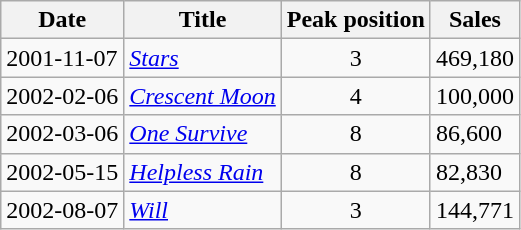<table class="wikitable">
<tr>
<th>Date</th>
<th>Title</th>
<th>Peak position</th>
<th>Sales</th>
</tr>
<tr>
<td>2001-11-07</td>
<td><em><a href='#'>Stars</a></em></td>
<td align="center">3</td>
<td>469,180</td>
</tr>
<tr>
<td>2002-02-06</td>
<td><em><a href='#'>Crescent Moon</a></em></td>
<td align="center">4</td>
<td>100,000</td>
</tr>
<tr>
<td>2002-03-06</td>
<td><em><a href='#'>One Survive</a></em></td>
<td align="center">8</td>
<td>86,600</td>
</tr>
<tr>
<td>2002-05-15</td>
<td><em><a href='#'>Helpless Rain</a></em></td>
<td align="center">8</td>
<td>82,830</td>
</tr>
<tr>
<td>2002-08-07</td>
<td><em><a href='#'>Will</a></em></td>
<td align="center">3</td>
<td>144,771</td>
</tr>
</table>
